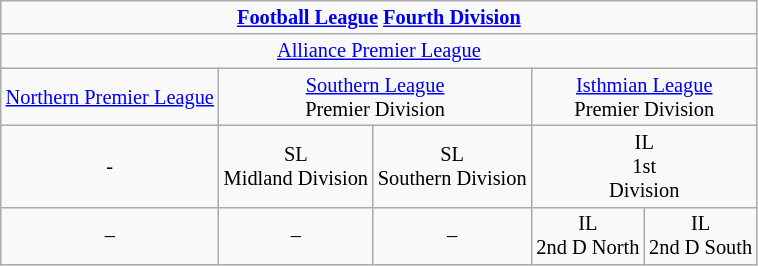<table class="wikitable" style="text-align: center; font-size: 85%;">
<tr>
<td colspan="5"><strong><a href='#'>Football League</a> <a href='#'>Fourth Division</a></strong></td>
</tr>
<tr>
<td colspan="5"><a href='#'>Alliance Premier League</a></td>
</tr>
<tr>
<td><a href='#'>Northern Premier League</a></td>
<td colspan="2"><a href='#'>Southern League</a><br>Premier Division</td>
<td colspan="2"><a href='#'>Isthmian League</a><br>Premier Division</td>
</tr>
<tr>
<td>-</td>
<td>SL<br>Midland Division</td>
<td>SL<br>Southern Division</td>
<td colspan="2">IL<br>1st<br>Division</td>
</tr>
<tr>
<td>–</td>
<td>–</td>
<td>–</td>
<td>IL<br>2nd D North</td>
<td>IL<br>2nd D South</td>
</tr>
</table>
